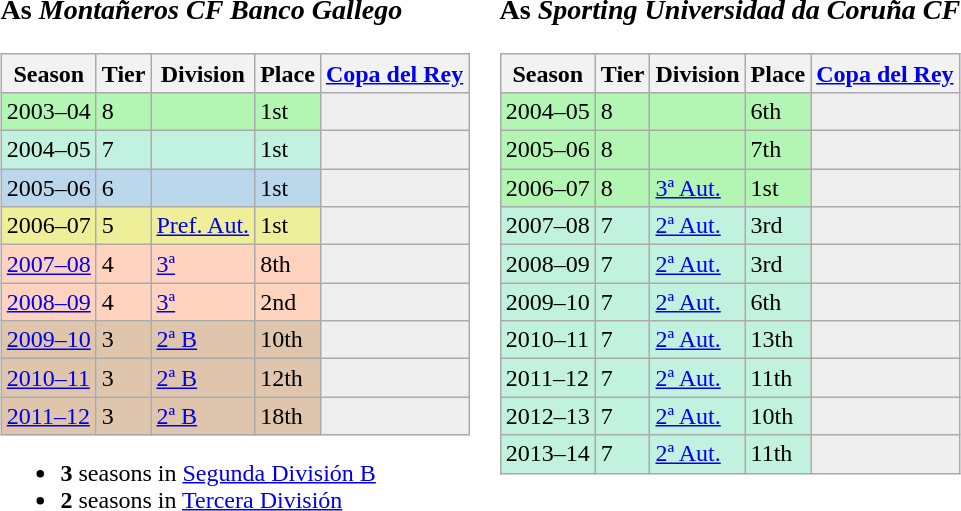<table>
<tr>
<td valign="top" width=0%><br><h3>As <em>Montañeros CF Banco Gallego</em></h3><table class="wikitable">
<tr style="background:#f0f6fa;">
<th>Season</th>
<th>Tier</th>
<th>Division</th>
<th>Place</th>
<th><a href='#'>Copa del Rey</a></th>
</tr>
<tr>
<td style="background:#B3F5B3;">2003–04</td>
<td style="background:#B3F5B3;">8</td>
<td style="background:#B3F5B3;"></td>
<td style="background:#B3F5B3;">1st</td>
<th style="background:#efefef;"></th>
</tr>
<tr>
<td style="background:#C0F2DF;">2004–05</td>
<td style="background:#C0F2DF;">7</td>
<td style="background:#C0F2DF;"></td>
<td style="background:#C0F2DF;">1st</td>
<th style="background:#efefef;"></th>
</tr>
<tr>
<td style="background:#BBD7EC;">2005–06</td>
<td style="background:#BBD7EC;">6</td>
<td style="background:#BBD7EC;"></td>
<td style="background:#BBD7EC;">1st</td>
<th style="background:#efefef;"></th>
</tr>
<tr>
<td style="background:#EFEF99;">2006–07</td>
<td style="background:#EFEF99;">5</td>
<td style="background:#EFEF99;"><a href='#'>Pref. Aut.</a></td>
<td style="background:#EFEF99;">1st</td>
<th style="background:#efefef;"></th>
</tr>
<tr>
<td style="background:#FFD3BD;"><a href='#'>2007–08</a></td>
<td style="background:#FFD3BD;">4</td>
<td style="background:#FFD3BD;"><a href='#'>3ª</a></td>
<td style="background:#FFD3BD;">8th</td>
<th style="background:#efefef;"></th>
</tr>
<tr>
<td style="background:#FFD3BD;"><a href='#'>2008–09</a></td>
<td style="background:#FFD3BD;">4</td>
<td style="background:#FFD3BD;"><a href='#'>3ª</a></td>
<td style="background:#FFD3BD;">2nd</td>
<td style="background:#efefef;"></td>
</tr>
<tr>
<td style="background:#DEC5AB;"><a href='#'>2009–10</a></td>
<td style="background:#DEC5AB;">3</td>
<td style="background:#DEC5AB;"><a href='#'>2ª B</a></td>
<td style="background:#DEC5AB;">10th</td>
<td style="background:#efefef;"></td>
</tr>
<tr>
<td style="background:#DEC5AB;"><a href='#'>2010–11</a></td>
<td style="background:#DEC5AB;">3</td>
<td style="background:#DEC5AB;"><a href='#'>2ª B</a></td>
<td style="background:#DEC5AB;">12th</td>
<th style="background:#efefef;"></th>
</tr>
<tr>
<td style="background:#DEC5AB;"><a href='#'>2011–12</a></td>
<td style="background:#DEC5AB;">3</td>
<td style="background:#DEC5AB;"><a href='#'>2ª B</a></td>
<td style="background:#DEC5AB;">18th</td>
<th style="background:#efefef;"></th>
</tr>
</table>
<ul><li><strong>3</strong> seasons in <a href='#'>Segunda División B</a></li><li><strong>2</strong> seasons in <a href='#'>Tercera División</a></li></ul></td>
<td valign="top" width=0%><br><h3>As <em>Sporting Universidad da Coruña CF</em></h3><table class="wikitable">
<tr style="background:#f0f6fa;">
<th>Season</th>
<th>Tier</th>
<th>Division</th>
<th>Place</th>
<th><a href='#'>Copa del Rey</a></th>
</tr>
<tr>
<td style="background:#B3F5B3;">2004–05</td>
<td style="background:#B3F5B3;">8</td>
<td style="background:#B3F5B3;"></td>
<td style="background:#B3F5B3;">6th</td>
<th style="background:#efefef;"></th>
</tr>
<tr>
<td style="background:#B3F5B3;">2005–06</td>
<td style="background:#B3F5B3;">8</td>
<td style="background:#B3F5B3;"></td>
<td style="background:#B3F5B3;">7th</td>
<th style="background:#efefef;"></th>
</tr>
<tr>
<td style="background:#B3F5B3;">2006–07</td>
<td style="background:#B3F5B3;">8</td>
<td style="background:#B3F5B3;"><a href='#'>3ª Aut.</a></td>
<td style="background:#B3F5B3;">1st</td>
<th style="background:#efefef;"></th>
</tr>
<tr>
<td style="background:#C0F2DF;">2007–08</td>
<td style="background:#C0F2DF;">7</td>
<td style="background:#C0F2DF;"><a href='#'>2ª Aut.</a></td>
<td style="background:#C0F2DF;">3rd</td>
<th style="background:#efefef;"></th>
</tr>
<tr>
<td style="background:#C0F2DF;">2008–09</td>
<td style="background:#C0F2DF;">7</td>
<td style="background:#C0F2DF;"><a href='#'>2ª Aut.</a></td>
<td style="background:#C0F2DF;">3rd</td>
<th style="background:#efefef;"></th>
</tr>
<tr>
<td style="background:#C0F2DF;">2009–10</td>
<td style="background:#C0F2DF;">7</td>
<td style="background:#C0F2DF;"><a href='#'>2ª Aut.</a></td>
<td style="background:#C0F2DF;">6th</td>
<th style="background:#efefef;"></th>
</tr>
<tr>
<td style="background:#C0F2DF;">2010–11</td>
<td style="background:#C0F2DF;">7</td>
<td style="background:#C0F2DF;"><a href='#'>2ª Aut.</a></td>
<td style="background:#C0F2DF;">13th</td>
<th style="background:#efefef;"></th>
</tr>
<tr>
<td style="background:#C0F2DF;">2011–12</td>
<td style="background:#C0F2DF;">7</td>
<td style="background:#C0F2DF;"><a href='#'>2ª Aut.</a></td>
<td style="background:#C0F2DF;">11th</td>
<th style="background:#efefef;"></th>
</tr>
<tr>
<td style="background:#C0F2DF;">2012–13</td>
<td style="background:#C0F2DF;">7</td>
<td style="background:#C0F2DF;"><a href='#'>2ª Aut.</a></td>
<td style="background:#C0F2DF;">10th</td>
<th style="background:#efefef;"></th>
</tr>
<tr>
<td style="background:#C0F2DF;">2013–14</td>
<td style="background:#C0F2DF;">7</td>
<td style="background:#C0F2DF;"><a href='#'>2ª Aut.</a></td>
<td style="background:#C0F2DF;">11th</td>
<th style="background:#efefef;"></th>
</tr>
</table>
</td>
</tr>
</table>
